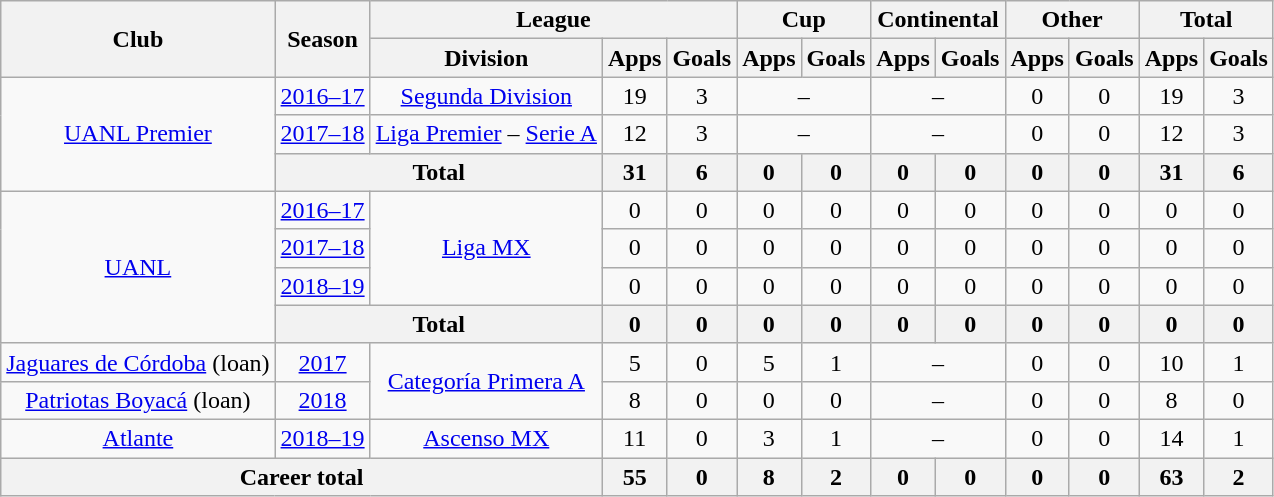<table class="wikitable" style="text-align: center">
<tr>
<th rowspan="2">Club</th>
<th rowspan="2">Season</th>
<th colspan="3">League</th>
<th colspan="2">Cup</th>
<th colspan="2">Continental</th>
<th colspan="2">Other</th>
<th colspan="2">Total</th>
</tr>
<tr>
<th>Division</th>
<th>Apps</th>
<th>Goals</th>
<th>Apps</th>
<th>Goals</th>
<th>Apps</th>
<th>Goals</th>
<th>Apps</th>
<th>Goals</th>
<th>Apps</th>
<th>Goals</th>
</tr>
<tr>
<td rowspan="3"><a href='#'>UANL Premier</a></td>
<td><a href='#'>2016–17</a></td>
<td><a href='#'>Segunda Division</a></td>
<td>19</td>
<td>3</td>
<td colspan="2">–</td>
<td colspan="2">–</td>
<td>0</td>
<td>0</td>
<td>19</td>
<td>3</td>
</tr>
<tr>
<td><a href='#'>2017–18</a></td>
<td><a href='#'>Liga Premier</a> – <a href='#'>Serie A</a></td>
<td>12</td>
<td>3</td>
<td colspan="2">–</td>
<td colspan="2">–</td>
<td>0</td>
<td>0</td>
<td>12</td>
<td>3</td>
</tr>
<tr>
<th colspan="2"><strong>Total</strong></th>
<th>31</th>
<th>6</th>
<th>0</th>
<th>0</th>
<th>0</th>
<th>0</th>
<th>0</th>
<th>0</th>
<th>31</th>
<th>6</th>
</tr>
<tr>
<td rowspan="4"><a href='#'>UANL</a></td>
<td><a href='#'>2016–17</a></td>
<td rowspan="3"><a href='#'>Liga MX</a></td>
<td>0</td>
<td>0</td>
<td>0</td>
<td>0</td>
<td>0</td>
<td>0</td>
<td>0</td>
<td>0</td>
<td>0</td>
<td>0</td>
</tr>
<tr>
<td><a href='#'>2017–18</a></td>
<td>0</td>
<td>0</td>
<td>0</td>
<td>0</td>
<td>0</td>
<td>0</td>
<td>0</td>
<td>0</td>
<td>0</td>
<td>0</td>
</tr>
<tr>
<td><a href='#'>2018–19</a></td>
<td>0</td>
<td>0</td>
<td>0</td>
<td>0</td>
<td>0</td>
<td>0</td>
<td>0</td>
<td>0</td>
<td>0</td>
<td>0</td>
</tr>
<tr>
<th colspan="2"><strong>Total</strong></th>
<th>0</th>
<th>0</th>
<th>0</th>
<th>0</th>
<th>0</th>
<th>0</th>
<th>0</th>
<th>0</th>
<th>0</th>
<th>0</th>
</tr>
<tr>
<td><a href='#'>Jaguares de Córdoba</a> (loan)</td>
<td><a href='#'>2017</a></td>
<td rowspan="2"><a href='#'>Categoría Primera A</a></td>
<td>5</td>
<td>0</td>
<td>5</td>
<td>1</td>
<td colspan="2">–</td>
<td>0</td>
<td>0</td>
<td>10</td>
<td>1</td>
</tr>
<tr>
<td><a href='#'>Patriotas Boyacá</a> (loan)</td>
<td><a href='#'>2018</a></td>
<td>8</td>
<td>0</td>
<td>0</td>
<td>0</td>
<td colspan="2">–</td>
<td>0</td>
<td>0</td>
<td>8</td>
<td>0</td>
</tr>
<tr>
<td><a href='#'>Atlante</a></td>
<td><a href='#'>2018–19</a></td>
<td><a href='#'>Ascenso MX</a></td>
<td>11</td>
<td>0</td>
<td>3</td>
<td>1</td>
<td colspan="2">–</td>
<td>0</td>
<td>0</td>
<td>14</td>
<td>1</td>
</tr>
<tr>
<th colspan="3"><strong>Career total</strong></th>
<th>55</th>
<th>0</th>
<th>8</th>
<th>2</th>
<th>0</th>
<th>0</th>
<th>0</th>
<th>0</th>
<th>63</th>
<th>2</th>
</tr>
</table>
